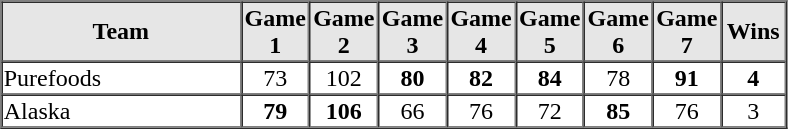<table border=1 cellspacing=0 width=525 align=center>
<tr style="text-align:center; background-color:#e6e6e6;">
<th align=center width=30%>Team</th>
<th width=8%>Game 1</th>
<th width=8%>Game 2</th>
<th width=8%>Game 3</th>
<th width=8%>Game 4</th>
<th width=8%>Game 5</th>
<th width=8%>Game 6</th>
<th width=8%>Game 7</th>
<th width=8%>Wins</th>
</tr>
<tr style="text-align:center;">
<td align=left>Purefoods</td>
<td>73</td>
<td>102</td>
<td><strong>80</strong></td>
<td><strong>82</strong></td>
<td><strong>84</strong></td>
<td>78</td>
<td><strong>91</strong></td>
<td><strong>4</strong></td>
</tr>
<tr style="text-align:center;">
<td align=left>Alaska</td>
<td><strong>79</strong></td>
<td><strong>106</strong></td>
<td>66</td>
<td>76</td>
<td>72</td>
<td><strong>85</strong></td>
<td>76</td>
<td>3</td>
</tr>
<tr style="text-align:center; font-size: 85%; background-color:#e6e6e6;">
</tr>
</table>
